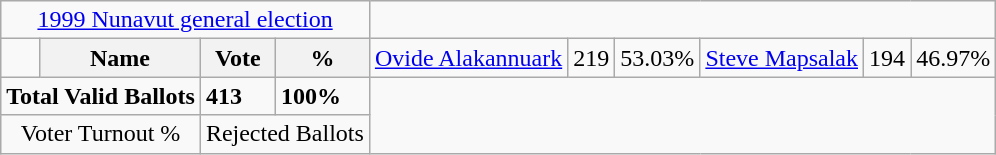<table class="wikitable">
<tr>
<td colspan=4 align=center><a href='#'>1999 Nunavut general election</a></td>
</tr>
<tr>
<td> </td>
<th><strong>Name </strong></th>
<th><strong>Vote</strong></th>
<th><strong>%</strong><br></th>
<td><a href='#'>Ovide Alakannuark</a></td>
<td>219</td>
<td>53.03%<br></td>
<td><a href='#'>Steve Mapsalak</a></td>
<td>194</td>
<td>46.97%</td>
</tr>
<tr>
<td colspan=2><strong>Total Valid Ballots</strong></td>
<td><strong>413</strong></td>
<td><strong>100%</strong></td>
</tr>
<tr>
<td colspan=2 align=center>Voter Turnout %</td>
<td colspan=2 align=center>Rejected Ballots</td>
</tr>
</table>
